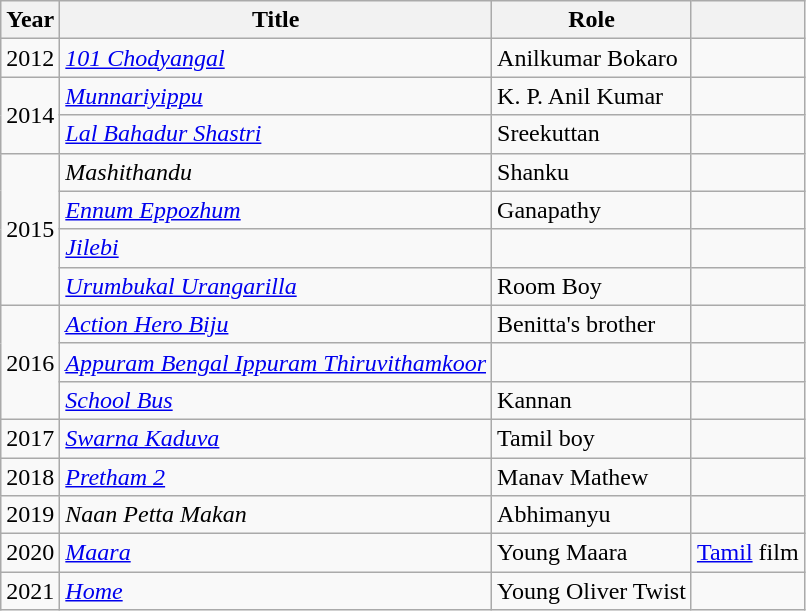<table class="wikitable sortable plainrowheaders" style="text-align: centre;">
<tr>
<th scope="col">Year</th>
<th scope="col">Title</th>
<th scope="col">Role</th>
<th></th>
</tr>
<tr>
<td>2012</td>
<td><em><a href='#'>101 Chodyangal</a></em></td>
<td>Anilkumar Bokaro</td>
<td></td>
</tr>
<tr>
<td rowspan=2>2014</td>
<td><em><a href='#'>Munnariyippu</a></em></td>
<td>K. P. Anil Kumar</td>
<td></td>
</tr>
<tr>
<td><em><a href='#'>Lal Bahadur Shastri</a></em></td>
<td>Sreekuttan</td>
<td></td>
</tr>
<tr>
<td rowspan="4">2015</td>
<td><em>Mashithandu</em></td>
<td>Shanku</td>
<td></td>
</tr>
<tr>
<td><em><a href='#'>Ennum Eppozhum</a></em></td>
<td>Ganapathy</td>
<td></td>
</tr>
<tr>
<td><em><a href='#'>Jilebi</a></em></td>
<td Village Boy></td>
<td></td>
</tr>
<tr>
<td><em><a href='#'>Urumbukal Urangarilla</a></em></td>
<td>Room Boy</td>
<td></td>
</tr>
<tr>
<td rowspan="3">2016</td>
<td><em><a href='#'>Action Hero Biju</a></em></td>
<td>Benitta's brother</td>
<td></td>
</tr>
<tr>
<td><em><a href='#'>Appuram Bengal Ippuram Thiruvithamkoor</a></em></td>
<td></td>
<td></td>
</tr>
<tr>
<td><em><a href='#'>School Bus</a></em></td>
<td>Kannan</td>
<td></td>
</tr>
<tr>
<td>2017</td>
<td><em><a href='#'>Swarna Kaduva</a></em></td>
<td>Tamil boy</td>
<td></td>
</tr>
<tr>
<td>2018</td>
<td><em><a href='#'>Pretham 2</a></em></td>
<td>Manav Mathew</td>
<td></td>
</tr>
<tr>
<td>2019</td>
<td><em>Naan Petta Makan</em></td>
<td>Abhimanyu</td>
<td></td>
</tr>
<tr>
<td>2020</td>
<td><em><a href='#'>Maara</a></em></td>
<td>Young Maara</td>
<td><a href='#'>Tamil</a> film</td>
</tr>
<tr>
<td>2021</td>
<td><em><a href='#'>Home</a></em></td>
<td>Young  Oliver Twist</td>
<td></td>
</tr>
</table>
